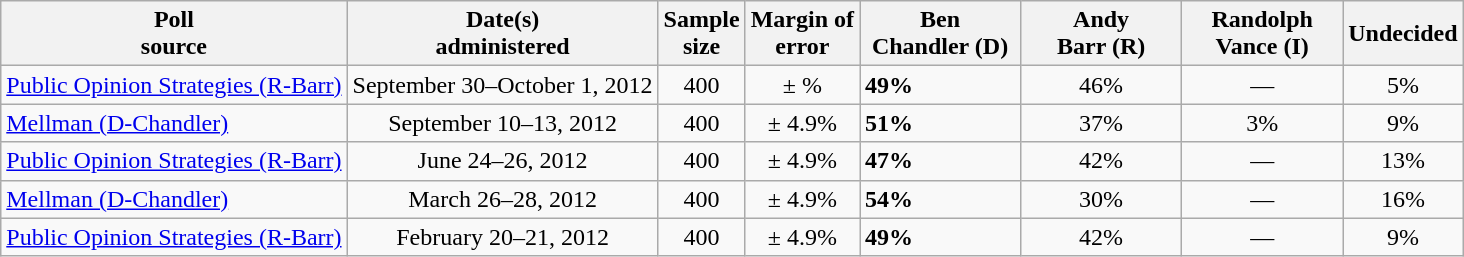<table class="wikitable">
<tr>
<th>Poll<br>source</th>
<th>Date(s)<br>administered</th>
<th>Sample<br>size</th>
<th>Margin of<br>error</th>
<th style="width:100px;">Ben<br>Chandler (D)</th>
<th style="width:100px;">Andy<br>Barr (R)</th>
<th style="width:100px;">Randolph<br>Vance (I)</th>
<th>Undecided</th>
</tr>
<tr>
<td><a href='#'>Public Opinion Strategies (R-Barr)</a></td>
<td align=center>September 30–October 1, 2012</td>
<td align=center>400</td>
<td align=center>± %</td>
<td><strong>49%</strong></td>
<td align=center>46%</td>
<td align=center>—</td>
<td align=center>5%</td>
</tr>
<tr>
<td><a href='#'>Mellman (D-Chandler)</a></td>
<td align=center>September 10–13, 2012</td>
<td align=center>400</td>
<td align=center>± 4.9%</td>
<td><strong>51%</strong></td>
<td align=center>37%</td>
<td align=center>3%</td>
<td align=center>9%</td>
</tr>
<tr>
<td><a href='#'>Public Opinion Strategies (R-Barr)</a></td>
<td align=center>June 24–26, 2012</td>
<td align=center>400</td>
<td align=center>± 4.9%</td>
<td><strong>47%</strong></td>
<td align=center>42%</td>
<td align=center>—</td>
<td align=center>13%</td>
</tr>
<tr>
<td><a href='#'>Mellman (D-Chandler)</a></td>
<td align=center>March 26–28, 2012</td>
<td align=center>400</td>
<td align=center>± 4.9%</td>
<td><strong>54%</strong></td>
<td align=center>30%</td>
<td align=center>—</td>
<td align=center>16%</td>
</tr>
<tr>
<td><a href='#'>Public Opinion Strategies (R-Barr)</a></td>
<td align=center>February 20–21, 2012</td>
<td align=center>400</td>
<td align=center>± 4.9%</td>
<td><strong>49%</strong></td>
<td align=center>42%</td>
<td align=center>—</td>
<td align=center>9%</td>
</tr>
</table>
